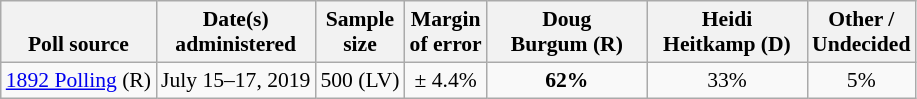<table class="wikitable" style="font-size:90%;text-align:center;">
<tr valign=bottom>
<th>Poll source</th>
<th>Date(s)<br>administered</th>
<th>Sample<br>size</th>
<th>Margin<br>of error</th>
<th style="width:100px;">Doug<br>Burgum (R)</th>
<th style="width:100px;">Heidi<br>Heitkamp (D)</th>
<th>Other /<br>Undecided</th>
</tr>
<tr>
<td style="text-align:left;"><a href='#'>1892 Polling</a> (R)</td>
<td>July 15–17, 2019</td>
<td>500 (LV)</td>
<td>± 4.4%</td>
<td><strong>62%</strong></td>
<td>33%</td>
<td>5%</td>
</tr>
</table>
